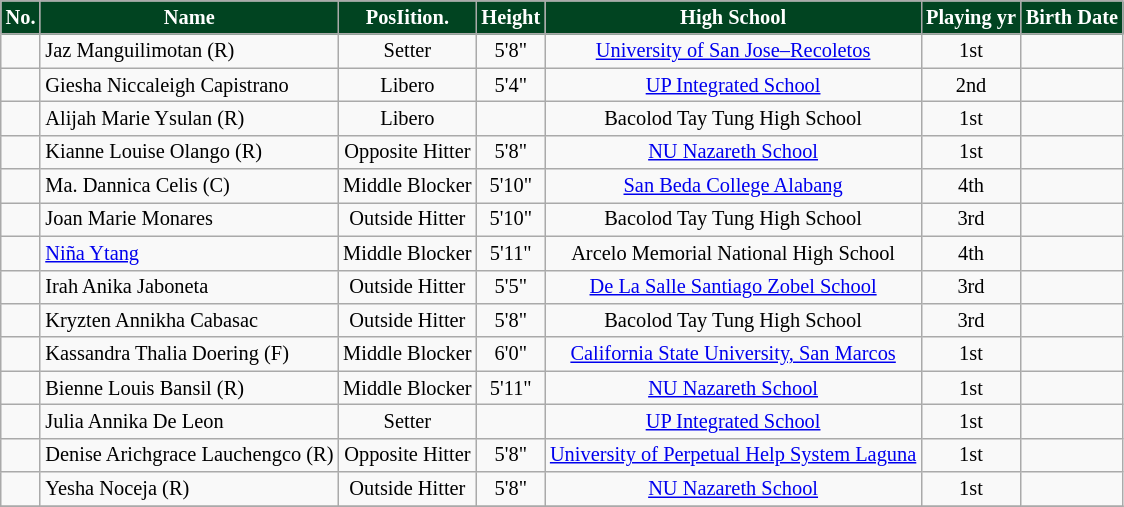<table class="wikitable sortable" style="font-size:85%; width="100%">
<tr>
<th style="background:#014421; color:white;">No.</th>
<th style="background:#014421; color:white;">Name</th>
<th style="background:#014421; color:white;">PosIition.</th>
<th style="background:#014421; color:white;">Height</th>
<th style="background:#014421; color:white;">High School</th>
<th style="background:#014421; color:white;">Playing yr</th>
<th style="background:#014421; color:white;">Birth Date</th>
</tr>
<tr>
<td></td>
<td align=left>Jaz Manguilimotan (R)</td>
<td align=center>Setter</td>
<td align=center>5'8"</td>
<td align=center><a href='#'>University of San Jose–Recoletos</a></td>
<td align=center>1st</td>
<td></td>
</tr>
<tr>
<td></td>
<td align=left>Giesha Niccaleigh Capistrano</td>
<td align=center>Libero</td>
<td align=center>5'4"</td>
<td align=center><a href='#'>UP Integrated School</a></td>
<td align=center>2nd</td>
<td></td>
</tr>
<tr>
<td></td>
<td align=left>Alijah Marie Ysulan (R)</td>
<td align=center>Libero</td>
<td></td>
<td align=center>Bacolod Tay Tung High School</td>
<td align=center>1st</td>
<td></td>
</tr>
<tr>
<td></td>
<td align=left>Kianne Louise Olango (R)</td>
<td align=center>Opposite Hitter</td>
<td align=center>5'8"</td>
<td align=center><a href='#'>NU Nazareth School</a></td>
<td align=center>1st</td>
<td align=right></td>
</tr>
<tr>
<td></td>
<td align=left>Ma. Dannica Celis (C)</td>
<td align=center>Middle Blocker</td>
<td align=center>5'10"</td>
<td align=center><a href='#'>San Beda College Alabang</a></td>
<td align=center>4th</td>
<td align=right></td>
</tr>
<tr>
<td></td>
<td align=left>Joan Marie Monares</td>
<td align=center>Outside Hitter</td>
<td align=center>5'10"</td>
<td align=center>Bacolod Tay Tung High School</td>
<td align=center>3rd</td>
<td align=right></td>
</tr>
<tr>
<td></td>
<td align=left><a href='#'>Niña Ytang</a></td>
<td align=center>Middle Blocker</td>
<td align=center>5'11"</td>
<td align=center>Arcelo Memorial National High School</td>
<td align=center>4th</td>
<td align=right></td>
</tr>
<tr>
<td></td>
<td align=left>Irah Anika Jaboneta</td>
<td align=center>Outside Hitter</td>
<td align=center>5'5"</td>
<td align=center><a href='#'>De La Salle Santiago Zobel School</a></td>
<td align=center>3rd</td>
<td align=right></td>
</tr>
<tr>
<td></td>
<td align=left>Kryzten Annikha Cabasac</td>
<td align=center>Outside Hitter</td>
<td align=center>5'8"</td>
<td align=center>Bacolod Tay Tung High School</td>
<td align=center>3rd</td>
<td align=right></td>
</tr>
<tr>
<td></td>
<td align=left>Kassandra Thalia Doering (F)</td>
<td align=center>Middle Blocker</td>
<td align=center>6'0"</td>
<td align=center><a href='#'>California State University, San Marcos</a></td>
<td align=center>1st</td>
<td align=right></td>
</tr>
<tr>
<td></td>
<td align=left>Bienne Louis Bansil (R)</td>
<td align=center>Middle Blocker</td>
<td align=center>5'11"</td>
<td align=center><a href='#'>NU Nazareth School</a></td>
<td align=center>1st</td>
<td align=right></td>
</tr>
<tr>
<td></td>
<td align=left>Julia Annika De Leon</td>
<td align=center>Setter</td>
<td></td>
<td align=center><a href='#'>UP Integrated School</a></td>
<td align=center>1st</td>
<td align=right></td>
</tr>
<tr>
<td></td>
<td align=left>Denise Arichgrace Lauchengco (R)</td>
<td align=center>Opposite Hitter</td>
<td align=center>5'8"</td>
<td align=center><a href='#'>University of Perpetual Help System Laguna</a></td>
<td align=center>1st</td>
<td></td>
</tr>
<tr>
<td></td>
<td align=left>Yesha Noceja (R)</td>
<td align=center>Outside Hitter</td>
<td align=center>5'8"</td>
<td align=center><a href='#'>NU Nazareth School</a></td>
<td align=center>1st</td>
<td align=right></td>
</tr>
<tr>
</tr>
</table>
